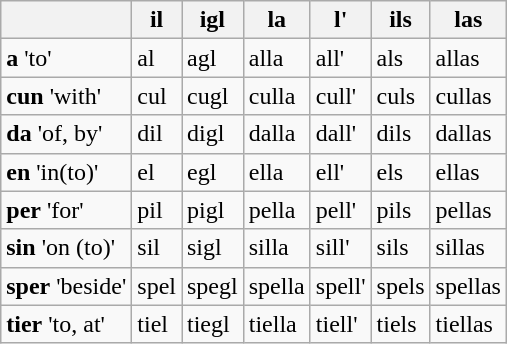<table class="wikitable">
<tr>
<th></th>
<th>il</th>
<th>igl</th>
<th>la</th>
<th>l'</th>
<th>ils</th>
<th>las</th>
</tr>
<tr>
<td><strong>a</strong> 'to'</td>
<td>al</td>
<td>agl</td>
<td>alla</td>
<td>all'</td>
<td>als</td>
<td>allas</td>
</tr>
<tr>
<td><strong>cun</strong> 'with'</td>
<td>cul</td>
<td>cugl</td>
<td>culla</td>
<td>cull'</td>
<td>culs</td>
<td>cullas</td>
</tr>
<tr>
<td><strong>da</strong> 'of, by'</td>
<td>dil</td>
<td>digl</td>
<td>dalla</td>
<td>dall'</td>
<td>dils</td>
<td>dallas</td>
</tr>
<tr>
<td><strong>en</strong> 'in(to)'</td>
<td>el</td>
<td>egl</td>
<td>ella</td>
<td>ell'</td>
<td>els</td>
<td>ellas</td>
</tr>
<tr>
<td><strong>per</strong> 'for'</td>
<td>pil</td>
<td>pigl</td>
<td>pella</td>
<td>pell'</td>
<td>pils</td>
<td>pellas</td>
</tr>
<tr>
<td><strong>sin</strong> 'on (to)'</td>
<td>sil</td>
<td>sigl</td>
<td>silla</td>
<td>sill'</td>
<td>sils</td>
<td>sillas</td>
</tr>
<tr>
<td><strong>sper</strong> 'beside'</td>
<td>spel</td>
<td>spegl</td>
<td>spella</td>
<td>spell'</td>
<td>spels</td>
<td>spellas</td>
</tr>
<tr>
<td><strong>tier</strong> 'to, at'</td>
<td>tiel</td>
<td>tiegl</td>
<td>tiella</td>
<td>tiell'</td>
<td>tiels</td>
<td>tiellas</td>
</tr>
</table>
